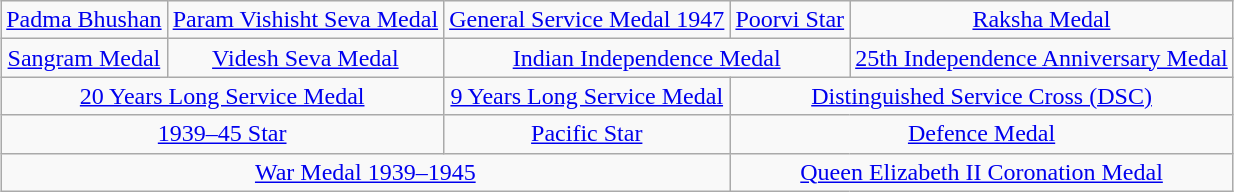<table class="wikitable" style="margin:1em auto; text-align:center;">
<tr>
<td colspan= "1"><a href='#'>Padma Bhushan</a></td>
<td colspan= "1"><a href='#'>Param Vishisht Seva Medal</a></td>
<td colspan="1"><a href='#'>General Service Medal 1947</a></td>
<td colspan="1"><a href='#'>Poorvi Star</a></td>
<td><a href='#'>Raksha Medal</a></td>
</tr>
<tr>
<td><a href='#'>Sangram Medal</a></td>
<td><a href='#'>Videsh Seva Medal</a></td>
<td colspan= "2"><a href='#'>Indian Independence Medal</a></td>
<td><a href='#'>25th Independence Anniversary Medal</a></td>
</tr>
<tr>
<td colspan= "2"><a href='#'>20 Years Long Service Medal</a></td>
<td><a href='#'>9 Years Long Service Medal</a></td>
<td colspan= "2"><a href='#'>Distinguished Service Cross (DSC)</a></td>
</tr>
<tr>
<td colspan= "2"><a href='#'>1939–45 Star</a></td>
<td><a href='#'>Pacific Star</a></td>
<td colspan= "2"><a href='#'>Defence Medal</a></td>
</tr>
<tr>
<td colspan= "3"><a href='#'>War Medal 1939–1945</a></td>
<td colspan= "2"><a href='#'>Queen Elizabeth II Coronation Medal</a></td>
</tr>
</table>
